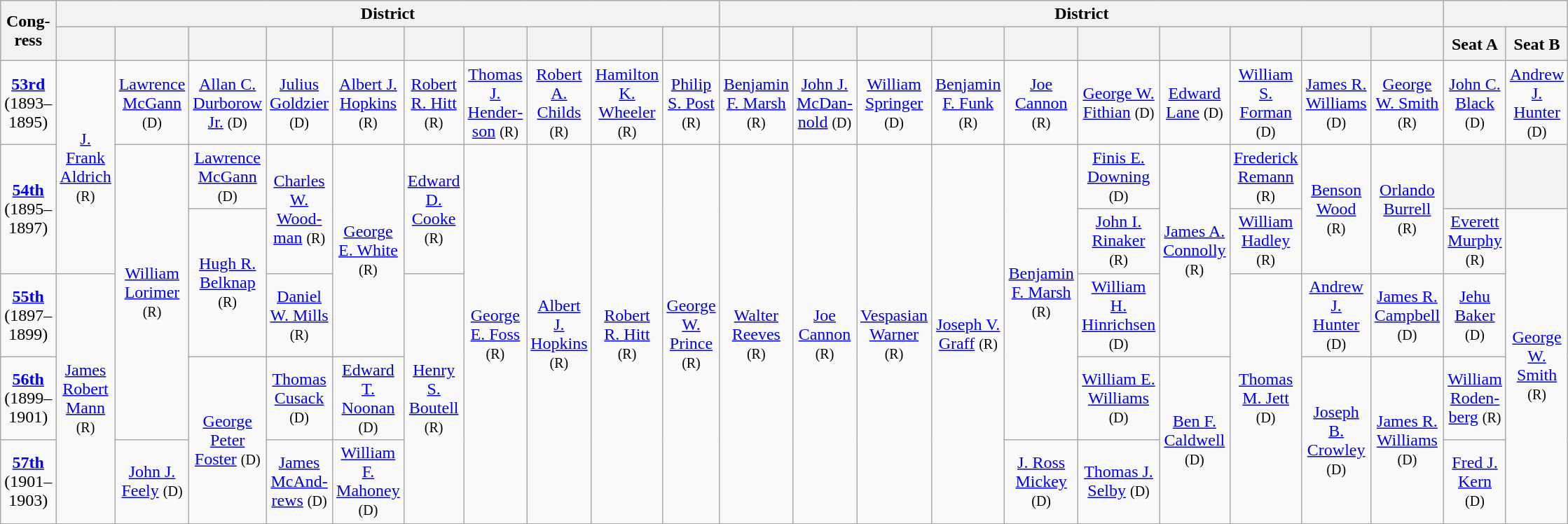<table class=wikitable style="text-align:center">
<tr>
<th rowspan=2>Cong­ress</th>
<th colspan=10>District</th>
<th colspan=10>District</th>
<th colspan=2></th>
</tr>
<tr style="height:2em">
<th></th>
<th></th>
<th></th>
<th></th>
<th></th>
<th></th>
<th></th>
<th></th>
<th></th>
<th></th>
<th></th>
<th></th>
<th></th>
<th></th>
<th></th>
<th></th>
<th></th>
<th></th>
<th></th>
<th></th>
<th>Seat A</th>
<th>Seat B</th>
</tr>
<tr style="height:2em">
<td><strong><a href='#'>53rd</a></strong> (1893–1895)</td>
<td rowspan=3 ><a href='#'>J. Frank Aldrich</a> <small>(R)</small></td>
<td><a href='#'>Lawrence McGann</a> <small>(D)</small></td>
<td><a href='#'>Allan C. Durborow Jr.</a> <small>(D)</small></td>
<td><a href='#'>Julius Goldzier</a> <small>(D)</small></td>
<td><a href='#'>Albert J. Hopkins</a> <small>(R)</small></td>
<td><a href='#'>Robert R. Hitt</a> <small>(R)</small></td>
<td><a href='#'>Thomas J.<br>Hender­son</a> <small>(R)</small></td>
<td><a href='#'>Robert A. Childs</a> <small>(R)</small></td>
<td><a href='#'>Hamilton K. Wheeler</a> <small>(R)</small></td>
<td><a href='#'>Philip S. Post</a> <small>(R)</small></td>
<td><a href='#'>Benjamin F. Marsh</a> <small>(R)</small></td>
<td><a href='#'>John J.<br>McDan­nold</a> <small>(D)</small></td>
<td><a href='#'>William Springer</a> <small>(D)</small></td>
<td><a href='#'>Benjamin F. Funk</a> <small>(R)</small></td>
<td><a href='#'>Joe Cannon</a> <small>(R)</small></td>
<td><a href='#'>George W. Fithian</a> <small>(D)</small></td>
<td><a href='#'>Edward Lane</a> <small>(D)</small></td>
<td><a href='#'>William S. Forman</a> <small>(D)</small></td>
<td><a href='#'>James R. Williams</a> <small>(D)</small></td>
<td><a href='#'>George W. Smith</a> <small>(R)</small></td>
<td><a href='#'>John C. Black</a> <small>(D)</small></td>
<td><a href='#'>Andrew J. Hunter</a> <small>(D)</small></td>
</tr>
<tr style="height:2em">
<td rowspan=2><strong><a href='#'>54th</a></strong> (1895–1897)</td>
<td rowspan=4 ><a href='#'>William Lorimer</a> <small>(R)</small></td>
<td><a href='#'>Lawrence McGann</a> <small>(D)</small></td>
<td rowspan=2 ><a href='#'>Charles W. Wood­man</a> <small>(R)</small></td>
<td rowspan=3 ><a href='#'>George E. White</a> <small>(R)</small></td>
<td rowspan=2 ><a href='#'>Edward D. Cooke</a> <small>(R)</small></td>
<td rowspan=5 ><a href='#'>George E. Foss</a> <small>(R)</small></td>
<td rowspan=5 ><a href='#'>Albert J. Hopkins</a> <small>(R)</small></td>
<td rowspan=5 ><a href='#'>Robert R. Hitt</a> <small>(R)</small></td>
<td rowspan=5 ><a href='#'>George W. Prince</a> <small>(R)</small></td>
<td rowspan=5 ><a href='#'>Walter Reeves</a> <small>(R)</small></td>
<td rowspan=5 ><a href='#'>Joe Cannon</a> <small>(R)</small></td>
<td rowspan=5 ><a href='#'>Vespasian Warner</a> <small>(R)</small></td>
<td rowspan=5 ><a href='#'>Joseph V. Graff</a> <small>(R)</small></td>
<td rowspan=4 ><a href='#'>Benjamin F. Marsh</a> <small>(R)</small></td>
<td><a href='#'>Finis E. Downing</a> <small>(D)</small></td>
<td rowspan=3 ><a href='#'>James A. Connolly</a> <small>(R)</small></td>
<td><a href='#'>Frederick Remann</a> <small>(R)</small></td>
<td rowspan=2 ><a href='#'>Benson Wood</a> <small>(R)</small></td>
<td rowspan=2 ><a href='#'>Orlando Burrell</a> <small>(R)</small></td>
<th></th>
<th></th>
</tr>
<tr style="height:2em">
<td rowspan=2 ><a href='#'>Hugh R. Belknap</a> <small>(R)</small></td>
<td><a href='#'>John I. Rinaker</a> <small>(R)</small></td>
<td><a href='#'>William Hadley</a> <small>(R)</small></td>
<td><a href='#'>Everett Murphy</a> <small>(R)</small></td>
<td rowspan=4 ><a href='#'>George W. Smith</a> <small>(R)</small></td>
</tr>
<tr style="height:2em">
<td><strong><a href='#'>55th</a></strong> (1897–1899)</td>
<td rowspan=3 ><a href='#'>James Robert Mann</a> <small>(R)</small></td>
<td><a href='#'>Daniel W. Mills</a> <small>(R)</small></td>
<td rowspan=3 ><a href='#'>Henry S. Boutell</a> <small>(R)</small></td>
<td><a href='#'>William H. Hinrichsen</a> <small>(D)</small></td>
<td rowspan=3 ><a href='#'>Thomas M. Jett</a> <small>(D)</small></td>
<td><a href='#'>Andrew J. Hunter</a> <small>(D)</small></td>
<td><a href='#'>James R. Campbell</a> <small>(D)</small></td>
<td><a href='#'>Jehu Baker</a> <small>(D)</small></td>
</tr>
<tr style="height:2em">
<td><strong><a href='#'>56th</a></strong> (1899–1901)</td>
<td rowspan=2 ><a href='#'>George Peter Foster</a> <small>(D)</small></td>
<td><a href='#'>Thomas Cusack</a> <small>(D)</small></td>
<td><a href='#'>Edward T. Noonan</a> <small>(D)</small></td>
<td><a href='#'>William E. Williams</a> <small>(D)</small></td>
<td rowspan=2 ><a href='#'>Ben F. Caldwell</a> <small>(D)</small></td>
<td rowspan=2 ><a href='#'>Joseph B. Crowley</a> <small>(D)</small></td>
<td rowspan=2 ><a href='#'>James R. Williams</a> <small>(D)</small></td>
<td><a href='#'>William Roden­berg</a> <small>(R)</small></td>
</tr>
<tr style="height:2em">
<td><strong><a href='#'>57th</a></strong> (1901–1903)</td>
<td><a href='#'>John J. Feely</a> <small>(D)</small></td>
<td><a href='#'>James McAnd­rews</a> <small>(D)</small></td>
<td><a href='#'>William F. Mahoney</a> <small>(D)</small></td>
<td><a href='#'>J. Ross Mickey</a> <small>(D)</small></td>
<td><a href='#'>Thomas J. Selby</a> <small>(D)</small></td>
<td><a href='#'>Fred J. Kern</a> <small>(D)</small></td>
</tr>
</table>
